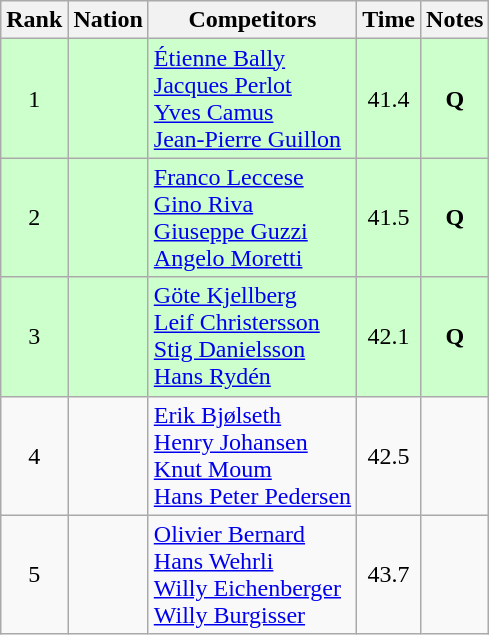<table class="wikitable sortable" style="text-align:center">
<tr>
<th>Rank</th>
<th>Nation</th>
<th>Competitors</th>
<th>Time</th>
<th>Notes</th>
</tr>
<tr bgcolor=ccffcc>
<td>1</td>
<td align=left></td>
<td align=left><a href='#'>Étienne Bally</a><br><a href='#'>Jacques Perlot</a><br><a href='#'>Yves Camus</a><br><a href='#'>Jean-Pierre Guillon</a></td>
<td>41.4</td>
<td><strong>Q</strong></td>
</tr>
<tr bgcolor=ccffcc>
<td>2</td>
<td align=left></td>
<td align=left><a href='#'>Franco Leccese</a><br><a href='#'>Gino Riva</a><br><a href='#'>Giuseppe Guzzi</a><br><a href='#'>Angelo Moretti</a></td>
<td>41.5</td>
<td><strong>Q</strong></td>
</tr>
<tr bgcolor=ccffcc>
<td>3</td>
<td align=left></td>
<td align=left><a href='#'>Göte Kjellberg</a><br><a href='#'>Leif Christersson</a><br><a href='#'>Stig Danielsson</a><br><a href='#'>Hans Rydén</a></td>
<td>42.1</td>
<td><strong>Q</strong></td>
</tr>
<tr>
<td>4</td>
<td align=left></td>
<td align=left><a href='#'>Erik Bjølseth</a><br><a href='#'>Henry Johansen</a><br><a href='#'>Knut Moum</a><br><a href='#'>Hans Peter Pedersen</a></td>
<td>42.5</td>
<td></td>
</tr>
<tr>
<td>5</td>
<td align=left></td>
<td align=left><a href='#'>Olivier Bernard</a><br><a href='#'>Hans Wehrli</a><br><a href='#'>Willy Eichenberger</a><br><a href='#'>Willy Burgisser</a></td>
<td>43.7</td>
<td></td>
</tr>
</table>
